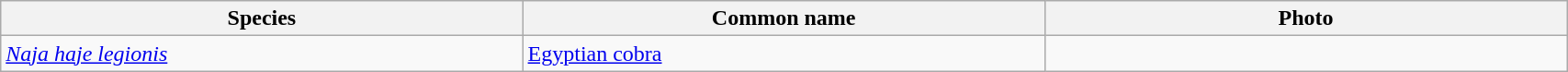<table width=90% class="wikitable">
<tr>
<th width=25%>Species</th>
<th width=25%>Common name</th>
<th width=25%>Photo</th>
</tr>
<tr>
<td><em><a href='#'>Naja haje legionis</a></em></td>
<td><a href='#'>Egyptian cobra</a></td>
<td></td>
</tr>
</table>
